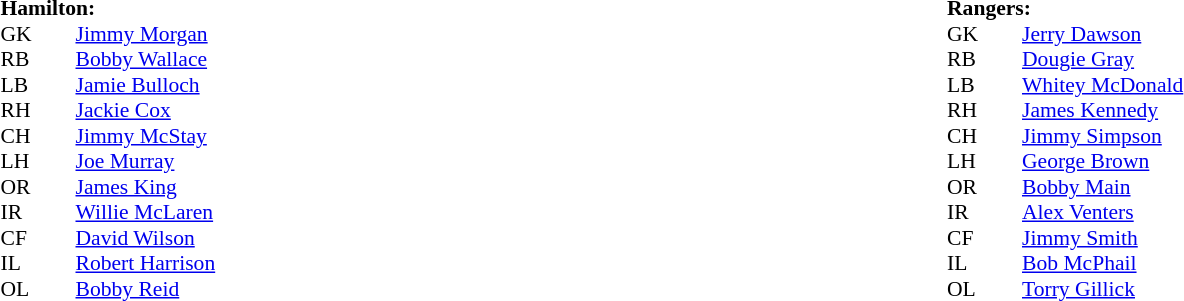<table width="100%">
<tr>
<td valign="top" width="50%"><br><table style="font-size: 90%" cellspacing="0" cellpadding="0">
<tr>
<td colspan="4"><strong>Hamilton:</strong></td>
</tr>
<tr>
<th width="25"></th>
<th width="25"></th>
</tr>
<tr>
<td>GK</td>
<td></td>
<td><a href='#'>Jimmy Morgan</a></td>
</tr>
<tr>
<td>RB</td>
<td></td>
<td><a href='#'>Bobby Wallace</a></td>
</tr>
<tr>
<td>LB</td>
<td></td>
<td><a href='#'>Jamie Bulloch</a></td>
</tr>
<tr>
<td>RH</td>
<td></td>
<td><a href='#'>Jackie Cox</a></td>
</tr>
<tr>
<td>CH</td>
<td></td>
<td><a href='#'>Jimmy McStay</a></td>
</tr>
<tr>
<td>LH</td>
<td></td>
<td><a href='#'>Joe Murray</a></td>
</tr>
<tr>
<td>OR</td>
<td></td>
<td><a href='#'>James King</a></td>
</tr>
<tr>
<td>IR</td>
<td></td>
<td><a href='#'>Willie McLaren</a></td>
</tr>
<tr>
<td>CF</td>
<td></td>
<td><a href='#'>David Wilson</a></td>
</tr>
<tr>
<td>IL</td>
<td></td>
<td><a href='#'>Robert Harrison</a></td>
</tr>
<tr>
<td>OL</td>
<td></td>
<td><a href='#'>Bobby Reid</a></td>
</tr>
</table>
</td>
<td valign="top" width="50%"><br><table style="font-size: 90%" cellspacing="0" cellpadding="0">
<tr>
<td colspan="4"><strong>Rangers:</strong></td>
</tr>
<tr>
<th width="25"></th>
<th width="25"></th>
</tr>
<tr>
<td>GK</td>
<td></td>
<td><a href='#'>Jerry Dawson</a></td>
</tr>
<tr>
<td>RB</td>
<td></td>
<td><a href='#'>Dougie Gray</a></td>
</tr>
<tr>
<td>LB</td>
<td></td>
<td><a href='#'>Whitey McDonald</a></td>
</tr>
<tr>
<td>RH</td>
<td></td>
<td><a href='#'>James Kennedy</a></td>
</tr>
<tr>
<td>CH</td>
<td></td>
<td><a href='#'>Jimmy Simpson</a></td>
</tr>
<tr>
<td>LH</td>
<td></td>
<td><a href='#'>George Brown</a></td>
</tr>
<tr>
<td>OR</td>
<td></td>
<td><a href='#'>Bobby Main</a></td>
</tr>
<tr>
<td>IR</td>
<td></td>
<td><a href='#'>Alex Venters</a></td>
</tr>
<tr>
<td>CF</td>
<td></td>
<td><a href='#'>Jimmy Smith</a></td>
</tr>
<tr>
<td>IL</td>
<td></td>
<td><a href='#'>Bob McPhail</a></td>
</tr>
<tr>
<td>OL</td>
<td></td>
<td><a href='#'>Torry Gillick</a></td>
</tr>
</table>
</td>
</tr>
</table>
